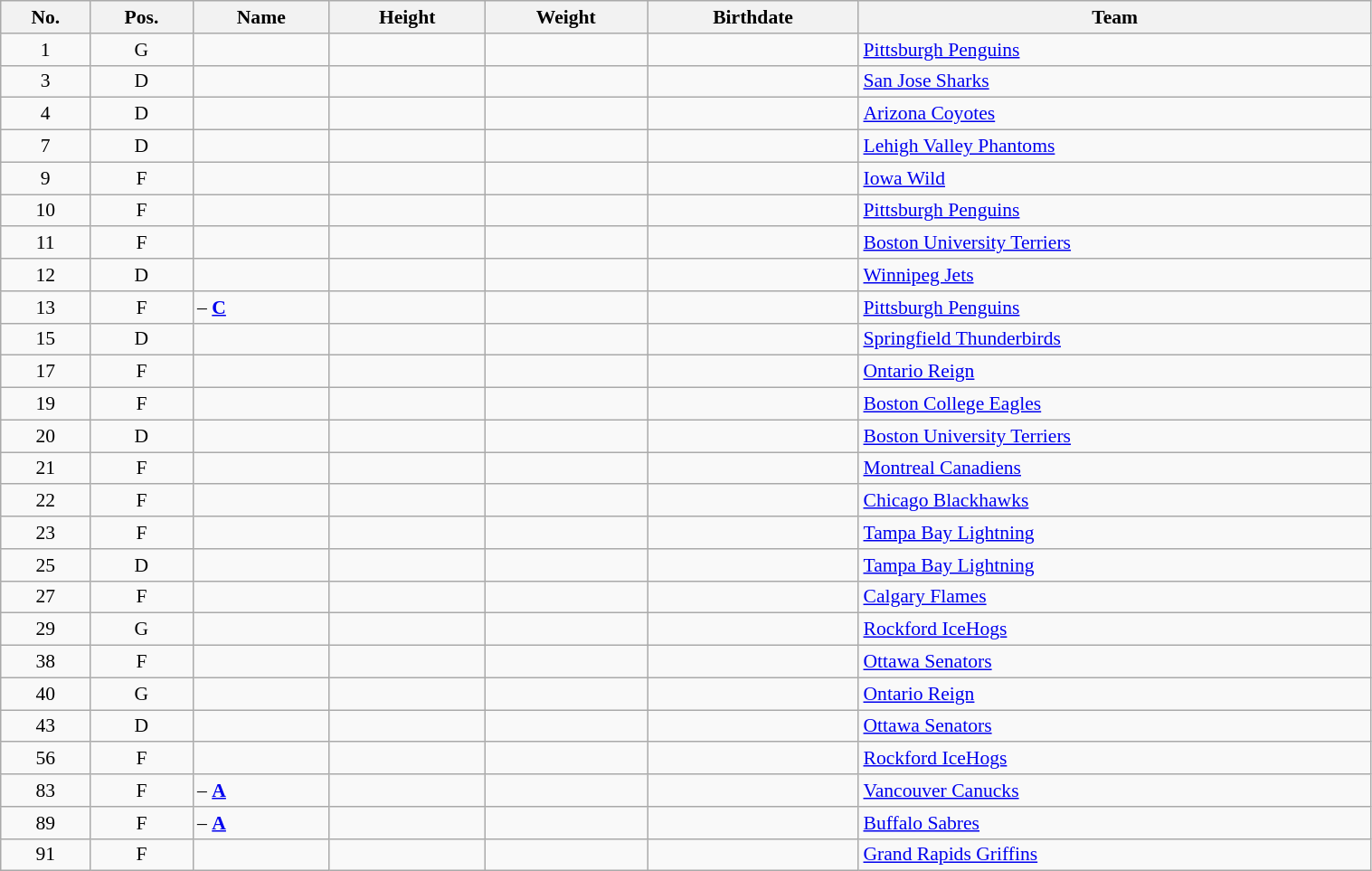<table width="80%" class="wikitable sortable" style="font-size: 90%; text-align: center;">
<tr>
<th>No.</th>
<th>Pos.</th>
<th>Name</th>
<th>Height</th>
<th>Weight</th>
<th>Birthdate</th>
<th>Team</th>
</tr>
<tr>
<td>1</td>
<td>G</td>
<td align=left></td>
<td></td>
<td></td>
<td></td>
<td style="text-align:left;"> <a href='#'>Pittsburgh Penguins</a></td>
</tr>
<tr>
<td>3</td>
<td>D</td>
<td align=left></td>
<td></td>
<td></td>
<td></td>
<td style="text-align:left;"> <a href='#'>San Jose Sharks</a></td>
</tr>
<tr>
<td>4</td>
<td>D</td>
<td align=left></td>
<td></td>
<td></td>
<td></td>
<td style="text-align:left;"> <a href='#'>Arizona Coyotes</a></td>
</tr>
<tr>
<td>7</td>
<td>D</td>
<td align=left></td>
<td></td>
<td></td>
<td></td>
<td style="text-align:left;"> <a href='#'>Lehigh Valley Phantoms</a></td>
</tr>
<tr>
<td>9</td>
<td>F</td>
<td align=left></td>
<td></td>
<td></td>
<td></td>
<td style="text-align:left;"> <a href='#'>Iowa Wild</a></td>
</tr>
<tr>
<td>10</td>
<td>F</td>
<td align=left></td>
<td></td>
<td></td>
<td></td>
<td style="text-align:left;"> <a href='#'>Pittsburgh Penguins</a></td>
</tr>
<tr>
<td>11</td>
<td>F</td>
<td align=left></td>
<td></td>
<td></td>
<td></td>
<td style="text-align:left;"> <a href='#'>Boston University Terriers</a></td>
</tr>
<tr>
<td>12</td>
<td>D</td>
<td align=left></td>
<td></td>
<td></td>
<td></td>
<td style="text-align:left;"> <a href='#'>Winnipeg Jets</a></td>
</tr>
<tr>
<td>13</td>
<td>F</td>
<td align=left> – <strong><a href='#'>C</a></strong></td>
<td></td>
<td></td>
<td></td>
<td style="text-align:left;"> <a href='#'>Pittsburgh Penguins</a></td>
</tr>
<tr>
<td>15</td>
<td>D</td>
<td align=left></td>
<td></td>
<td></td>
<td></td>
<td style="text-align:left;"> <a href='#'>Springfield Thunderbirds</a></td>
</tr>
<tr>
<td>17</td>
<td>F</td>
<td align=left></td>
<td></td>
<td></td>
<td></td>
<td style="text-align:left;"> <a href='#'>Ontario Reign</a></td>
</tr>
<tr>
<td>19</td>
<td>F</td>
<td align=left></td>
<td></td>
<td></td>
<td></td>
<td style="text-align:left;"> <a href='#'>Boston College Eagles</a></td>
</tr>
<tr>
<td>20</td>
<td>D</td>
<td align=left></td>
<td></td>
<td></td>
<td></td>
<td style="text-align:left;"> <a href='#'>Boston University Terriers</a></td>
</tr>
<tr>
<td>21</td>
<td>F</td>
<td align=left></td>
<td></td>
<td></td>
<td></td>
<td style="text-align:left;"> <a href='#'>Montreal Canadiens</a></td>
</tr>
<tr>
<td>22</td>
<td>F</td>
<td align=left></td>
<td></td>
<td></td>
<td></td>
<td style="text-align:left;"> <a href='#'>Chicago Blackhawks</a></td>
</tr>
<tr>
<td>23</td>
<td>F</td>
<td align=left></td>
<td></td>
<td></td>
<td></td>
<td style="text-align:left;"> <a href='#'>Tampa Bay Lightning</a></td>
</tr>
<tr>
<td>25</td>
<td>D</td>
<td align=left></td>
<td></td>
<td></td>
<td></td>
<td style="text-align:left;"> <a href='#'>Tampa Bay Lightning</a></td>
</tr>
<tr>
<td>27</td>
<td>F</td>
<td align=left></td>
<td></td>
<td></td>
<td></td>
<td style="text-align:left;"> <a href='#'>Calgary Flames</a></td>
</tr>
<tr>
<td>29</td>
<td>G</td>
<td align=left></td>
<td></td>
<td></td>
<td></td>
<td style="text-align:left;"> <a href='#'>Rockford IceHogs</a></td>
</tr>
<tr>
<td>38</td>
<td>F</td>
<td align=left></td>
<td></td>
<td></td>
<td></td>
<td style="text-align:left;"> <a href='#'>Ottawa Senators</a></td>
</tr>
<tr>
<td>40</td>
<td>G</td>
<td align=left></td>
<td></td>
<td></td>
<td></td>
<td style="text-align:left;"> <a href='#'>Ontario Reign</a></td>
</tr>
<tr>
<td>43</td>
<td>D</td>
<td align=left></td>
<td></td>
<td></td>
<td></td>
<td style="text-align:left;"> <a href='#'>Ottawa Senators</a></td>
</tr>
<tr>
<td>56</td>
<td>F</td>
<td align=left></td>
<td></td>
<td></td>
<td></td>
<td style="text-align:left;"> <a href='#'>Rockford IceHogs</a></td>
</tr>
<tr>
<td>83</td>
<td>F</td>
<td align=left> – <strong><a href='#'>A</a></strong></td>
<td></td>
<td></td>
<td></td>
<td style="text-align:left;"> <a href='#'>Vancouver Canucks</a></td>
</tr>
<tr>
<td>89</td>
<td>F</td>
<td align=left> – <strong><a href='#'>A</a></strong></td>
<td></td>
<td></td>
<td></td>
<td style="text-align:left;"> <a href='#'>Buffalo Sabres</a></td>
</tr>
<tr>
<td>91</td>
<td>F</td>
<td align=left></td>
<td></td>
<td></td>
<td></td>
<td style="text-align:left;"> <a href='#'>Grand Rapids Griffins</a></td>
</tr>
</table>
